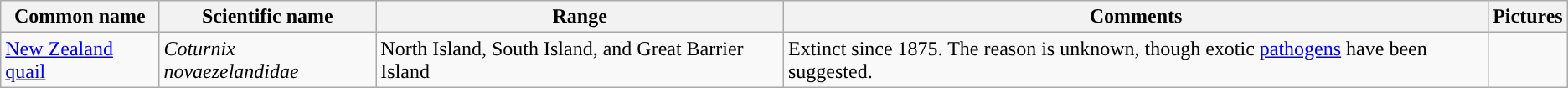<table class="wikitable">
<tr>
<th>Common name</th>
<th>Scientific name</th>
<th>Range</th>
<th class="unsortable">Comments</th>
<th class="unsortable">Pictures</th>
</tr>
<tr>
<td><a href='#'>New Zealand quail</a></td>
<td><em>Coturnix novaezelandidae</em></td>
<td>North Island, South Island, and Great Barrier Island</td>
<td>Extinct since 1875. The reason is unknown, though exotic <a href='#'>pathogens</a> have been suggested.</td>
<td></td>
</tr>
</table>
